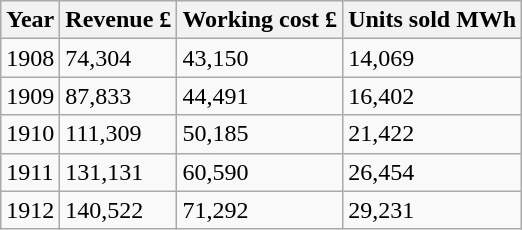<table class="wikitable">
<tr>
<th>Year</th>
<th>Revenue £</th>
<th>Working cost £</th>
<th>Units sold MWh</th>
</tr>
<tr>
<td>1908</td>
<td>74,304</td>
<td>43,150</td>
<td>14,069</td>
</tr>
<tr>
<td>1909</td>
<td>87,833</td>
<td>44,491</td>
<td>16,402</td>
</tr>
<tr>
<td>1910</td>
<td>111,309</td>
<td>50,185</td>
<td>21,422</td>
</tr>
<tr>
<td>1911</td>
<td>131,131</td>
<td>60,590</td>
<td>26,454</td>
</tr>
<tr>
<td>1912</td>
<td>140,522</td>
<td>71,292</td>
<td>29,231</td>
</tr>
</table>
